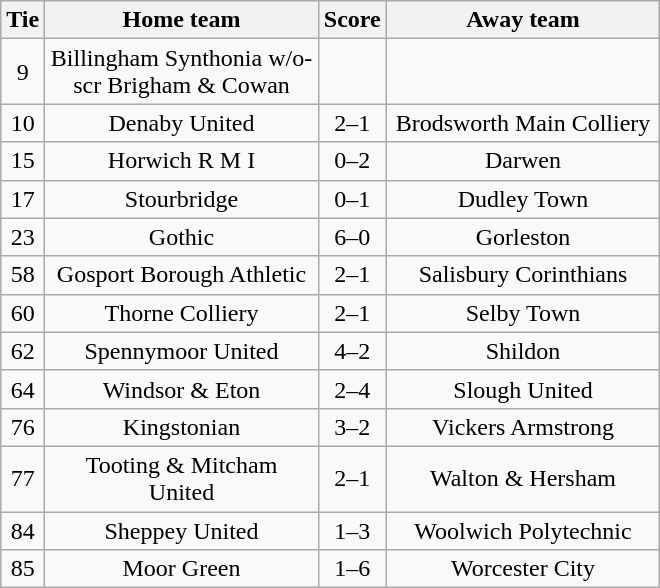<table class="wikitable" style="text-align:center;">
<tr>
<th width=20>Tie</th>
<th width=175>Home team</th>
<th width=20>Score</th>
<th width=175>Away team</th>
</tr>
<tr>
<td>9</td>
<td>Billingham Synthonia w/o-scr Brigham & Cowan</td>
<td></td>
<td></td>
</tr>
<tr>
<td>10</td>
<td>Denaby United</td>
<td>2–1</td>
<td>Brodsworth Main Colliery</td>
</tr>
<tr>
<td>15</td>
<td>Horwich R M I</td>
<td>0–2</td>
<td>Darwen</td>
</tr>
<tr>
<td>17</td>
<td>Stourbridge</td>
<td>0–1</td>
<td>Dudley Town</td>
</tr>
<tr>
<td>23</td>
<td>Gothic</td>
<td>6–0</td>
<td>Gorleston</td>
</tr>
<tr>
<td>58</td>
<td>Gosport Borough Athletic</td>
<td>2–1</td>
<td>Salisbury Corinthians</td>
</tr>
<tr>
<td>60</td>
<td>Thorne Colliery</td>
<td>2–1</td>
<td>Selby Town</td>
</tr>
<tr>
<td>62</td>
<td>Spennymoor United</td>
<td>4–2</td>
<td>Shildon</td>
</tr>
<tr>
<td>64</td>
<td>Windsor & Eton</td>
<td>2–4</td>
<td>Slough United</td>
</tr>
<tr>
<td>76</td>
<td>Kingstonian</td>
<td>3–2</td>
<td>Vickers Armstrong</td>
</tr>
<tr>
<td>77</td>
<td>Tooting & Mitcham United</td>
<td>2–1</td>
<td>Walton & Hersham</td>
</tr>
<tr>
<td>84</td>
<td>Sheppey United</td>
<td>1–3</td>
<td>Woolwich Polytechnic</td>
</tr>
<tr>
<td>85</td>
<td>Moor Green</td>
<td>1–6</td>
<td>Worcester City</td>
</tr>
</table>
